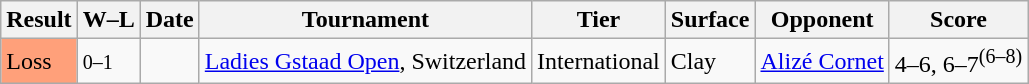<table class="sortable wikitable">
<tr>
<th>Result</th>
<th class="unsortable">W–L</th>
<th>Date</th>
<th>Tournament</th>
<th>Tier</th>
<th>Surface</th>
<th>Opponent</th>
<th class="unsortable">Score</th>
</tr>
<tr>
<td style="background:#ffa07a;">Loss</td>
<td><small>0–1</small></td>
<td><a href='#'></a></td>
<td><a href='#'>Ladies Gstaad Open</a>, Switzerland</td>
<td>International</td>
<td>Clay</td>
<td> <a href='#'>Alizé Cornet</a></td>
<td>4–6, 6–7<sup>(6–8)</sup></td>
</tr>
</table>
